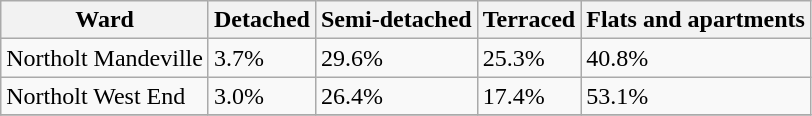<table class="wikitable">
<tr>
<th>Ward</th>
<th>Detached</th>
<th>Semi-detached</th>
<th>Terraced</th>
<th>Flats and apartments</th>
</tr>
<tr>
<td>Northolt Mandeville</td>
<td>3.7%</td>
<td>29.6%</td>
<td>25.3%</td>
<td>40.8%</td>
</tr>
<tr>
<td>Northolt West End</td>
<td>3.0%</td>
<td>26.4%</td>
<td>17.4%</td>
<td>53.1%</td>
</tr>
<tr>
</tr>
</table>
